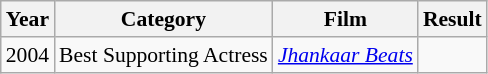<table class="wikitable" style="font-size: 90%;">
<tr>
<th>Year</th>
<th>Category</th>
<th>Film</th>
<th>Result</th>
</tr>
<tr>
<td>2004</td>
<td>Best Supporting Actress</td>
<td><em><a href='#'>Jhankaar Beats</a></em></td>
<td></td>
</tr>
</table>
